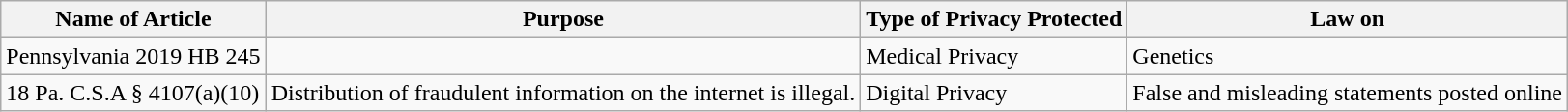<table class="wikitable">
<tr>
<th>Name of Article</th>
<th>Purpose</th>
<th>Type of Privacy Protected</th>
<th>Law on</th>
</tr>
<tr>
<td>Pennsylvania 2019 HB 245</td>
<td></td>
<td>Medical Privacy</td>
<td>Genetics</td>
</tr>
<tr>
<td>18 Pa. C.S.A § 4107(a)(10)</td>
<td>Distribution of fraudulent information on the internet is illegal.</td>
<td>Digital Privacy</td>
<td>False and misleading statements posted online</td>
</tr>
</table>
